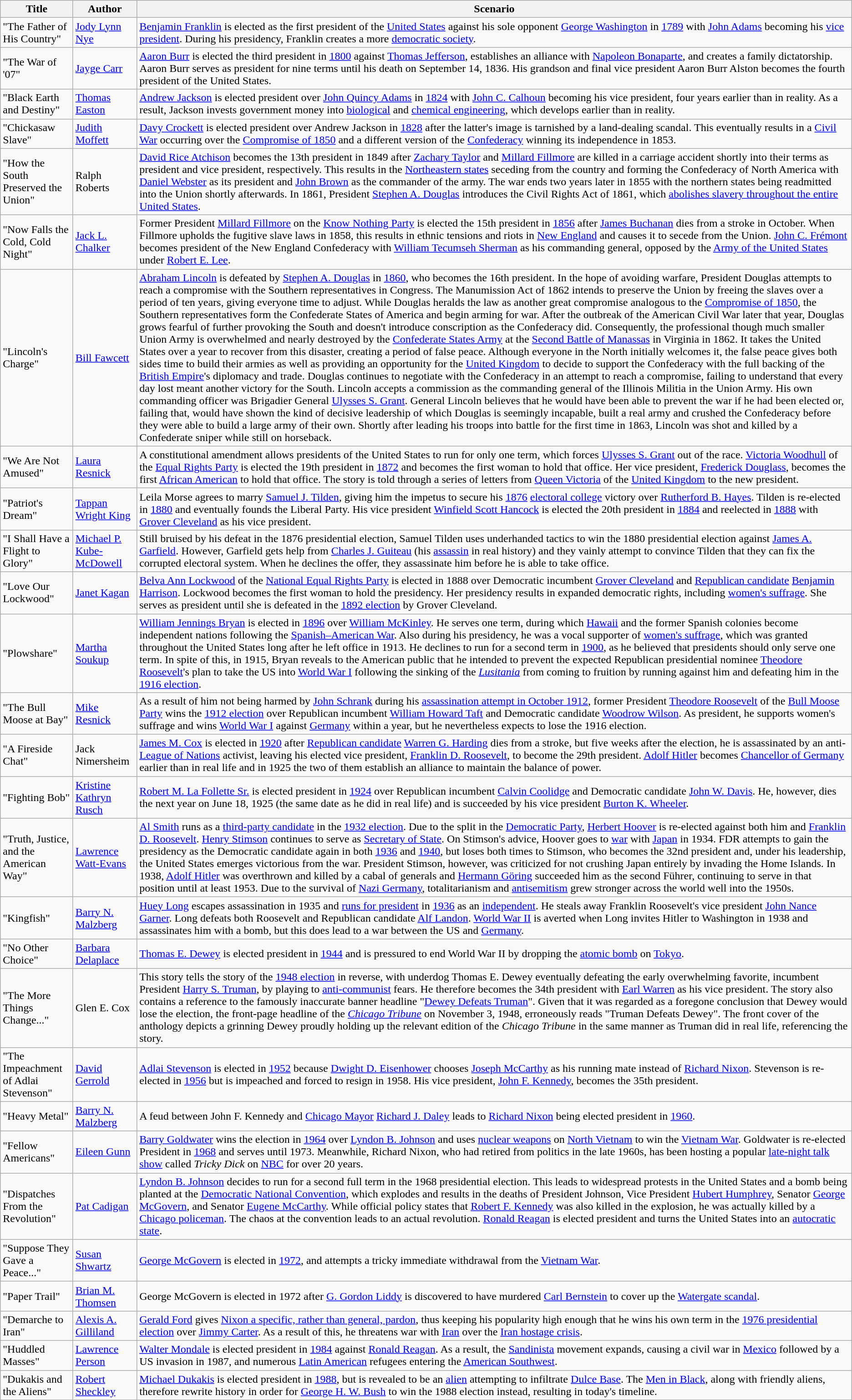<table class="wikitable">
<tr>
<th>Title</th>
<th>Author</th>
<th>Scenario</th>
</tr>
<tr>
<td>"The Father of His Country"</td>
<td><a href='#'>Jody Lynn Nye</a></td>
<td><a href='#'>Benjamin Franklin</a> is elected as the first president of the <a href='#'>United States</a> against his sole opponent <a href='#'>George Washington</a> in <a href='#'>1789</a> with <a href='#'>John Adams</a> becoming his <a href='#'>vice president</a>. During his presidency, Franklin creates a more <a href='#'>democratic society</a>.</td>
</tr>
<tr>
<td>"The War of '07"</td>
<td><a href='#'>Jayge Carr</a></td>
<td><a href='#'>Aaron Burr</a> is elected the third president in <a href='#'>1800</a> against <a href='#'>Thomas Jefferson</a>, establishes an alliance with <a href='#'>Napoleon Bonaparte</a>, and creates a family dictatorship. Aaron Burr serves as president for nine terms until his death on September 14, 1836. His grandson and final vice president Aaron Burr Alston becomes the fourth president of the United States.</td>
</tr>
<tr>
<td>"Black Earth and Destiny"</td>
<td><a href='#'>Thomas Easton</a></td>
<td><a href='#'>Andrew Jackson</a> is elected president over <a href='#'>John Quincy Adams</a> in <a href='#'>1824</a> with <a href='#'>John C. Calhoun</a> becoming his vice president, four years earlier than in reality. As a result, Jackson invests government money into <a href='#'>biological</a> and <a href='#'>chemical engineering</a>, which develops earlier than in reality.</td>
</tr>
<tr>
<td>"Chickasaw Slave"</td>
<td><a href='#'>Judith Moffett</a></td>
<td><a href='#'>Davy Crockett</a> is elected president over Andrew Jackson in <a href='#'>1828</a> after the latter's image is tarnished by a land-dealing scandal. This eventually results in a <a href='#'>Civil War</a> occurring over the <a href='#'>Compromise of 1850</a> and a different version of the <a href='#'>Confederacy</a> winning its independence in 1853.</td>
</tr>
<tr>
<td>"How the South Preserved the Union"</td>
<td>Ralph Roberts</td>
<td><a href='#'>David Rice Atchison</a> becomes the 13th president in 1849 after <a href='#'>Zachary Taylor</a> and <a href='#'>Millard Fillmore</a> are killed in a carriage accident shortly into their terms as president and vice president, respectively. This results in the <a href='#'>Northeastern states</a> seceding from the country and forming the Confederacy of North America with <a href='#'>Daniel Webster</a> as its president and <a href='#'>John Brown</a> as the commander of the army. The war ends two years later in 1855 with the northern states being readmitted into the Union shortly afterwards. In 1861, President <a href='#'>Stephen A. Douglas</a> introduces the Civil Rights Act of 1861, which <a href='#'>abolishes slavery throughout the entire United States</a>.</td>
</tr>
<tr>
<td>"Now Falls the Cold, Cold Night"</td>
<td><a href='#'>Jack L. Chalker</a></td>
<td>Former President <a href='#'>Millard Fillmore</a> on the <a href='#'>Know Nothing Party</a> is elected the 15th president in <a href='#'>1856</a> after <a href='#'>James Buchanan</a> dies from a stroke in October. When Fillmore upholds the fugitive slave laws in 1858, this results in ethnic tensions and riots in <a href='#'>New England</a> and causes it to secede from the Union. <a href='#'>John C. Frémont</a> becomes president of the New England Confederacy with <a href='#'>William Tecumseh Sherman</a> as his commanding general, opposed by the <a href='#'>Army of the United States</a> under <a href='#'>Robert E. Lee</a>.</td>
</tr>
<tr>
<td>"Lincoln's Charge"</td>
<td><a href='#'>Bill Fawcett</a></td>
<td><a href='#'>Abraham Lincoln</a> is defeated by <a href='#'>Stephen A. Douglas</a> in <a href='#'>1860</a>, who becomes the 16th president. In the hope of avoiding warfare, President Douglas attempts to reach a compromise with the Southern representatives in Congress. The Manumission Act of 1862 intends to preserve the Union by freeing the slaves over a period of ten years, giving everyone time to adjust. While Douglas heralds the law as another great compromise analogous to the <a href='#'>Compromise of 1850</a>, the Southern representatives form the Confederate States of America and begin arming for war. After the outbreak of the American Civil War later that year, Douglas grows fearful of further provoking the South and doesn't introduce conscription as the Confederacy did. Consequently, the professional though much smaller Union Army is overwhelmed and nearly destroyed by the <a href='#'>Confederate States Army</a> at the <a href='#'>Second Battle of Manassas</a> in Virginia in 1862. It takes the United States over a year to recover from this disaster, creating a period of false peace. Although everyone in the North initially welcomes it, the false peace gives both sides time to build their armies as well as providing an opportunity for the <a href='#'>United Kingdom</a> to decide to support the Confederacy with the full backing of the <a href='#'>British Empire</a>'s diplomacy and trade. Douglas continues to negotiate with the Confederacy in an attempt to reach a compromise, failing to understand that every day lost meant another victory for the South. Lincoln accepts a commission as the commanding general of the Illinois Militia in the Union Army. His own commanding officer was Brigadier General <a href='#'>Ulysses S. Grant</a>. General Lincoln believes that he would have been able to prevent the war if he had been elected or, failing that, would have shown the kind of decisive leadership of which Douglas is seemingly incapable, built a real army and crushed the Confederacy before they were able to build a large army of their own. Shortly after leading his troops into battle for the first time in 1863, Lincoln was shot and killed by a Confederate sniper while still on horseback.</td>
</tr>
<tr>
<td>"We Are Not Amused"</td>
<td><a href='#'>Laura Resnick</a></td>
<td>A constitutional amendment allows presidents of the United States to run for only one term, which forces <a href='#'>Ulysses S. Grant</a> out of the race. <a href='#'>Victoria Woodhull</a> of the <a href='#'>Equal Rights Party</a> is elected the 19th president in <a href='#'>1872</a> and becomes the first woman to hold that office. Her vice president, <a href='#'>Frederick Douglass</a>, becomes the first <a href='#'>African American</a> to hold that office. The story is told through a series of letters from <a href='#'>Queen Victoria</a> of the <a href='#'>United Kingdom</a> to the new president.</td>
</tr>
<tr>
<td>"Patriot's Dream"</td>
<td><a href='#'>Tappan Wright King</a></td>
<td>Leila Morse agrees to marry <a href='#'>Samuel J. Tilden</a>, giving him the impetus to secure his <a href='#'>1876</a> <a href='#'>electoral college</a> victory over <a href='#'>Rutherford B. Hayes</a>. Tilden is re-elected in <a href='#'>1880</a> and eventually founds the Liberal Party. His vice president <a href='#'>Winfield Scott Hancock</a> is elected the 20th president in <a href='#'>1884</a> and reelected in <a href='#'>1888</a> with <a href='#'>Grover Cleveland</a> as his vice president.</td>
</tr>
<tr>
<td>"I Shall Have a Flight to Glory"</td>
<td><a href='#'>Michael P. Kube-McDowell</a></td>
<td>Still bruised by his defeat in the 1876 presidential election, Samuel Tilden uses underhanded tactics to win the 1880 presidential election against <a href='#'>James A. Garfield</a>. However, Garfield gets help from <a href='#'>Charles J. Guiteau</a> (his <a href='#'>assassin</a> in real history) and they vainly attempt to convince Tilden that they can fix the corrupted electoral system. When he declines the offer, they assassinate him before he is able to take office.</td>
</tr>
<tr>
<td>"Love Our Lockwood"</td>
<td><a href='#'>Janet Kagan</a></td>
<td><a href='#'>Belva Ann Lockwood</a> of the <a href='#'>National Equal Rights Party</a> is elected in 1888 over Democratic incumbent <a href='#'>Grover Cleveland</a> and <a href='#'>Republican candidate</a> <a href='#'>Benjamin Harrison</a>. Lockwood becomes the first woman to hold the presidency. Her presidency results in expanded democratic rights, including <a href='#'>women's suffrage</a>. She serves as president until she is defeated in the <a href='#'>1892 election</a> by Grover Cleveland.</td>
</tr>
<tr>
<td>"Plowshare"</td>
<td><a href='#'>Martha Soukup</a></td>
<td><a href='#'>William Jennings Bryan</a> is elected in <a href='#'>1896</a> over <a href='#'>William McKinley</a>. He serves one term, during which <a href='#'>Hawaii</a> and the former Spanish colonies become independent nations following the <a href='#'>Spanish–American War</a>. Also during his presidency, he was a vocal supporter of <a href='#'>women's suffrage</a>, which was granted throughout the United States long after he left office in 1913. He declines to run for a second term in <a href='#'>1900</a>, as he believed that presidents should only serve one term. In spite of this, in 1915, Bryan reveals to the American public that he intended to prevent the expected Republican presidential nominee <a href='#'>Theodore Roosevelt</a>'s plan to take the US into <a href='#'>World War I</a> following the sinking of the <em><a href='#'>Lusitania</a></em> from coming to fruition by running against him and defeating him in the <a href='#'>1916 election</a>.</td>
</tr>
<tr>
<td>"The Bull Moose at Bay"</td>
<td><a href='#'>Mike Resnick</a></td>
<td>As a result of him not being harmed by <a href='#'>John Schrank</a> during his <a href='#'>assassination attempt in October 1912</a>, former President <a href='#'>Theodore Roosevelt</a> of the <a href='#'>Bull Moose Party</a> wins the <a href='#'>1912 election</a> over Republican incumbent <a href='#'>William Howard Taft</a> and Democratic candidate <a href='#'>Woodrow Wilson</a>. As president, he supports women's suffrage and wins <a href='#'>World War I</a> against <a href='#'>Germany</a> within a year, but he nevertheless expects to lose the 1916 election.</td>
</tr>
<tr>
<td>"A Fireside Chat"</td>
<td>Jack Nimersheim</td>
<td><a href='#'>James M. Cox</a> is elected in <a href='#'>1920</a> after <a href='#'>Republican candidate</a> <a href='#'>Warren G. Harding</a> dies from a stroke, but five weeks after the election, he is assassinated by an anti-<a href='#'>League of Nations</a> activist, leaving his elected vice president, <a href='#'>Franklin D. Roosevelt</a>, to become the 29th president. <a href='#'>Adolf Hitler</a> becomes <a href='#'>Chancellor of Germany</a> earlier than in real life and in 1925 the two of them establish an alliance to maintain the balance of power.</td>
</tr>
<tr>
<td>"Fighting Bob"</td>
<td><a href='#'>Kristine Kathryn Rusch</a></td>
<td><a href='#'>Robert M. La Follette Sr.</a> is elected president in <a href='#'>1924</a> over Republican incumbent <a href='#'>Calvin Coolidge</a> and Democratic candidate <a href='#'>John W. Davis</a>. He, however, dies the next year on June 18, 1925 (the same date as he did in real life) and is succeeded by his vice president <a href='#'>Burton K. Wheeler</a>.</td>
</tr>
<tr>
<td>"Truth, Justice, and the American Way"</td>
<td><a href='#'>Lawrence Watt-Evans</a></td>
<td><a href='#'>Al Smith</a> runs as a <a href='#'>third-party candidate</a> in the <a href='#'>1932 election</a>. Due to the split in the <a href='#'>Democratic Party</a>, <a href='#'>Herbert Hoover</a> is re-elected against both him and <a href='#'>Franklin D. Roosevelt</a>. <a href='#'>Henry Stimson</a> continues to serve as <a href='#'>Secretary of State</a>. On Stimson's advice, Hoover goes to <a href='#'>war</a> with <a href='#'>Japan</a> in 1934. FDR attempts to gain the presidency as the Democratic candidate again in both <a href='#'>1936</a> and <a href='#'>1940</a>, but loses both times to Stimson, who becomes the 32nd president and, under his leadership, the United States emerges victorious from the war. President Stimson, however, was criticized for not crushing Japan entirely by invading the Home Islands. In 1938, <a href='#'>Adolf Hitler</a> was overthrown and killed by a cabal of generals and <a href='#'>Hermann Göring</a> succeeded him as the second Führer, continuing to serve in that position until at least 1953. Due to the survival of <a href='#'>Nazi Germany</a>, totalitarianism and <a href='#'>antisemitism</a> grew stronger across the world well into the 1950s.</td>
</tr>
<tr>
<td>"Kingfish"</td>
<td><a href='#'>Barry N. Malzberg</a></td>
<td><a href='#'>Huey Long</a> escapes assassination in 1935 and <a href='#'>runs for president</a> in <a href='#'>1936</a> as an <a href='#'>independent</a>. He steals away Franklin Roosevelt's vice president <a href='#'>John Nance Garner</a>. Long defeats both Roosevelt and Republican candidate <a href='#'>Alf Landon</a>. <a href='#'>World War II</a> is averted when Long invites Hitler to Washington in 1938 and assassinates him with a bomb, but this does lead to a war between the US and <a href='#'>Germany</a>.</td>
</tr>
<tr>
<td>"No Other Choice"</td>
<td><a href='#'>Barbara Delaplace</a></td>
<td><a href='#'>Thomas E. Dewey</a> is elected president in <a href='#'>1944</a> and is pressured to end World War II by dropping the <a href='#'>atomic bomb</a> on <a href='#'>Tokyo</a>.</td>
</tr>
<tr>
<td>"The More Things Change..."</td>
<td>Glen E. Cox</td>
<td>This story tells the story of the <a href='#'>1948 election</a> in reverse, with underdog Thomas E. Dewey eventually defeating the early overwhelming favorite, incumbent President <a href='#'>Harry S. Truman</a>, by playing to <a href='#'>anti-communist</a> fears. He therefore becomes the 34th president with <a href='#'>Earl Warren</a> as his vice president. The story also contains a reference to the famously inaccurate banner headline "<a href='#'>Dewey Defeats Truman</a>". Given that it was regarded as a foregone conclusion that Dewey would lose the election, the front-page headline of the <em><a href='#'>Chicago Tribune</a></em> on November 3, 1948, erroneously reads "Truman Defeats Dewey". The front cover of the anthology depicts a grinning Dewey proudly holding up the relevant edition of the <em>Chicago Tribune</em> in the same manner as Truman did in real life, referencing the story.</td>
</tr>
<tr>
<td>"The Impeachment of Adlai Stevenson"</td>
<td><a href='#'>David Gerrold</a></td>
<td><a href='#'>Adlai Stevenson</a> is elected in <a href='#'>1952</a> because <a href='#'>Dwight D. Eisenhower</a> chooses <a href='#'>Joseph McCarthy</a> as his running mate instead of <a href='#'>Richard Nixon</a>. Stevenson is re-elected in <a href='#'>1956</a> but is impeached and forced to resign in 1958. His vice president, <a href='#'>John F. Kennedy</a>, becomes the 35th president.</td>
</tr>
<tr>
<td>"Heavy Metal"</td>
<td><a href='#'>Barry N. Malzberg</a></td>
<td>A feud between John F. Kennedy and <a href='#'>Chicago Mayor</a> <a href='#'>Richard J. Daley</a> leads to <a href='#'>Richard Nixon</a> being elected president in <a href='#'>1960</a>.</td>
</tr>
<tr>
<td>"Fellow Americans"</td>
<td><a href='#'>Eileen Gunn</a></td>
<td><a href='#'>Barry Goldwater</a> wins the election in <a href='#'>1964</a> over <a href='#'>Lyndon B. Johnson</a> and uses <a href='#'>nuclear weapons</a> on <a href='#'>North Vietnam</a> to win the <a href='#'>Vietnam War</a>. Goldwater is re-elected President in <a href='#'>1968</a> and serves until 1973. Meanwhile, Richard Nixon, who had retired from politics in the late 1960s, has been hosting a popular <a href='#'>late-night talk show</a> called <em>Tricky Dick</em> on <a href='#'>NBC</a> for over 20 years.</td>
</tr>
<tr>
<td>"Dispatches From the Revolution"</td>
<td><a href='#'>Pat Cadigan</a></td>
<td><a href='#'>Lyndon B. Johnson</a> decides to run for a second full term in the 1968 presidential election. This leads to widespread protests in the United States and a bomb being planted at the <a href='#'>Democratic National Convention</a>, which explodes and results in the deaths of President Johnson, Vice President <a href='#'>Hubert Humphrey</a>, Senator <a href='#'>George McGovern</a>, and Senator <a href='#'>Eugene McCarthy</a>. While official policy states that <a href='#'>Robert F. Kennedy</a> was also killed in the explosion, he was actually killed by a <a href='#'>Chicago policeman</a>. The chaos at the convention leads to an actual revolution. <a href='#'>Ronald Reagan</a> is elected president and turns the United States into an <a href='#'>autocratic state</a>.</td>
</tr>
<tr>
<td>"Suppose They Gave a Peace..."</td>
<td><a href='#'>Susan Shwartz</a></td>
<td><a href='#'>George McGovern</a> is elected in <a href='#'>1972</a>, and attempts a tricky immediate withdrawal from the <a href='#'>Vietnam War</a>.</td>
</tr>
<tr>
<td>"Paper Trail"</td>
<td><a href='#'>Brian M. Thomsen</a></td>
<td>George McGovern is elected in 1972 after <a href='#'>G. Gordon Liddy</a> is discovered to have murdered <a href='#'>Carl Bernstein</a> to cover up the <a href='#'>Watergate scandal</a>.</td>
</tr>
<tr>
<td>"Demarche to Iran"</td>
<td><a href='#'>Alexis A. Gilliland</a></td>
<td><a href='#'>Gerald Ford</a> gives <a href='#'>Nixon a specific, rather than general, pardon</a>, thus keeping his popularity high enough that he wins his own term in the <a href='#'>1976 presidential election</a> over <a href='#'>Jimmy Carter</a>. As a result of this, he threatens war with <a href='#'>Iran</a> over the <a href='#'>Iran hostage crisis</a>.</td>
</tr>
<tr>
<td>"Huddled Masses"</td>
<td><a href='#'>Lawrence Person</a></td>
<td><a href='#'>Walter Mondale</a> is elected president in <a href='#'>1984</a> against <a href='#'>Ronald Reagan</a>. As a result, the <a href='#'>Sandinista</a> movement expands, causing a civil war in <a href='#'>Mexico</a> followed by a US invasion in 1987, and numerous <a href='#'>Latin American</a> refugees entering the <a href='#'>American Southwest</a>.</td>
</tr>
<tr>
<td>"Dukakis and the Aliens"</td>
<td><a href='#'>Robert Sheckley</a></td>
<td><a href='#'>Michael Dukakis</a> is elected president in <a href='#'>1988</a>, but is revealed to be an <a href='#'>alien</a> attempting to infiltrate <a href='#'>Dulce Base</a>. The <a href='#'>Men in Black</a>, along with friendly aliens, therefore rewrite history in order for <a href='#'>George H. W. Bush</a> to win the 1988 election instead, resulting in today's timeline.</td>
</tr>
<tr>
</tr>
</table>
